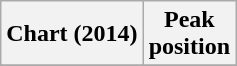<table class="wikitable plainrowheaders">
<tr>
<th scope="col">Chart (2014)</th>
<th scope="col">Peak<br>position</th>
</tr>
<tr>
</tr>
</table>
